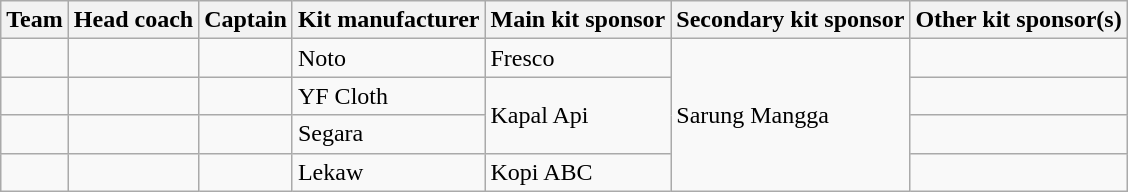<table class="wikitable">
<tr>
<th>Team</th>
<th>Head coach</th>
<th>Captain</th>
<th class="nowrap">Kit manufacturer</th>
<th>Main kit sponsor</th>
<th>Secondary kit sponsor</th>
<th>Other kit sponsor(s)</th>
</tr>
<tr>
<td></td>
<td></td>
<td></td>
<td> Noto</td>
<td>Fresco</td>
<td rowspan=4>Sarung Mangga</td>
<td></td>
</tr>
<tr>
<td></td>
<td></td>
<td></td>
<td> YF Cloth</td>
<td rowspan=2>Kapal Api</td>
<td></td>
</tr>
<tr>
<td></td>
<td></td>
<td></td>
<td> Segara</td>
<td></td>
</tr>
<tr>
<td></td>
<td></td>
<td></td>
<td> Lekaw</td>
<td>Kopi ABC</td>
<td></td>
</tr>
</table>
